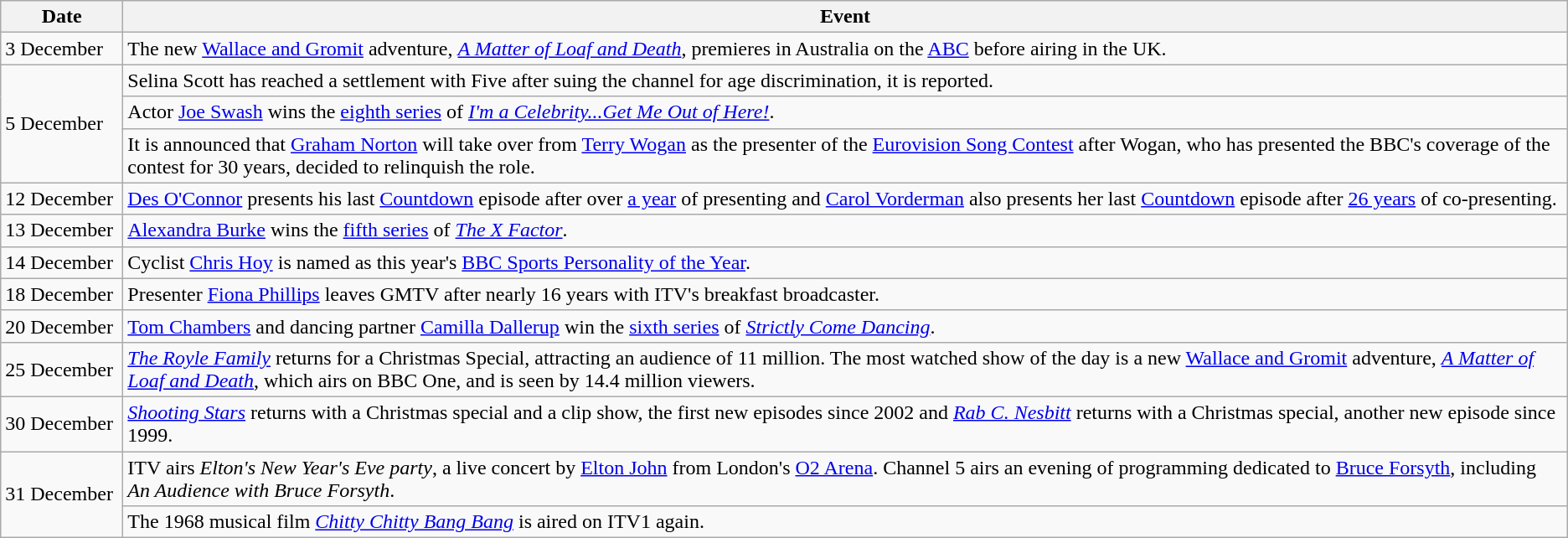<table class="wikitable">
<tr>
<th width=90>Date</th>
<th>Event</th>
</tr>
<tr>
<td>3 December</td>
<td>The new <a href='#'>Wallace and Gromit</a> adventure, <em><a href='#'>A Matter of Loaf and Death</a></em>, premieres in Australia on the <a href='#'>ABC</a> before airing in the UK.</td>
</tr>
<tr>
<td rowspan=3>5 December</td>
<td>Selina Scott has reached a settlement with Five after suing the channel for age discrimination, it is reported.</td>
</tr>
<tr>
<td>Actor <a href='#'>Joe Swash</a> wins the <a href='#'>eighth series</a> of <em><a href='#'>I'm a Celebrity...Get Me Out of Here!</a></em>.</td>
</tr>
<tr>
<td>It is announced that <a href='#'>Graham Norton</a> will take over from <a href='#'>Terry Wogan</a> as the presenter of the <a href='#'>Eurovision Song Contest</a> after Wogan, who has presented the BBC's coverage of the contest for 30 years, decided to relinquish the role.</td>
</tr>
<tr>
<td>12 December</td>
<td><a href='#'>Des O'Connor</a> presents his last <a href='#'>Countdown</a> episode after over <a href='#'>a year</a> of presenting and <a href='#'>Carol Vorderman</a> also presents her last <a href='#'>Countdown</a> episode after <a href='#'>26 years</a> of co-presenting.</td>
</tr>
<tr>
<td>13 December</td>
<td><a href='#'>Alexandra Burke</a> wins the <a href='#'>fifth series</a> of <em><a href='#'>The X Factor</a></em>.</td>
</tr>
<tr>
<td>14 December</td>
<td>Cyclist <a href='#'>Chris Hoy</a> is named as this year's <a href='#'>BBC Sports Personality of the Year</a>.</td>
</tr>
<tr>
<td>18 December</td>
<td>Presenter <a href='#'>Fiona Phillips</a> leaves GMTV after nearly 16 years with ITV's breakfast broadcaster.</td>
</tr>
<tr>
<td>20 December</td>
<td><a href='#'>Tom Chambers</a> and dancing partner <a href='#'>Camilla Dallerup</a> win the <a href='#'>sixth series</a> of <em><a href='#'>Strictly Come Dancing</a></em>.</td>
</tr>
<tr>
<td>25 December</td>
<td><em><a href='#'>The Royle Family</a></em> returns for a Christmas Special, attracting an audience of 11 million. The most watched show of the day is a new <a href='#'>Wallace and Gromit</a> adventure, <em><a href='#'>A Matter of Loaf and Death</a></em>, which airs on BBC One, and is seen by 14.4 million viewers.</td>
</tr>
<tr>
<td>30 December</td>
<td><em><a href='#'>Shooting Stars</a></em> returns with a Christmas special and a clip show, the first new episodes since 2002 and <em><a href='#'>Rab C. Nesbitt</a></em> returns with a Christmas special, another new episode since 1999.</td>
</tr>
<tr>
<td rowspan=2>31 December</td>
<td>ITV airs <em>Elton's New Year's Eve party</em>, a live concert by <a href='#'>Elton John</a> from London's <a href='#'>O2 Arena</a>. Channel 5 airs an evening of programming dedicated to <a href='#'>Bruce Forsyth</a>, including <em>An Audience with Bruce Forsyth</em>.</td>
</tr>
<tr>
<td>The 1968 musical film <em><a href='#'>Chitty Chitty Bang Bang</a></em> is aired on ITV1 again.</td>
</tr>
</table>
